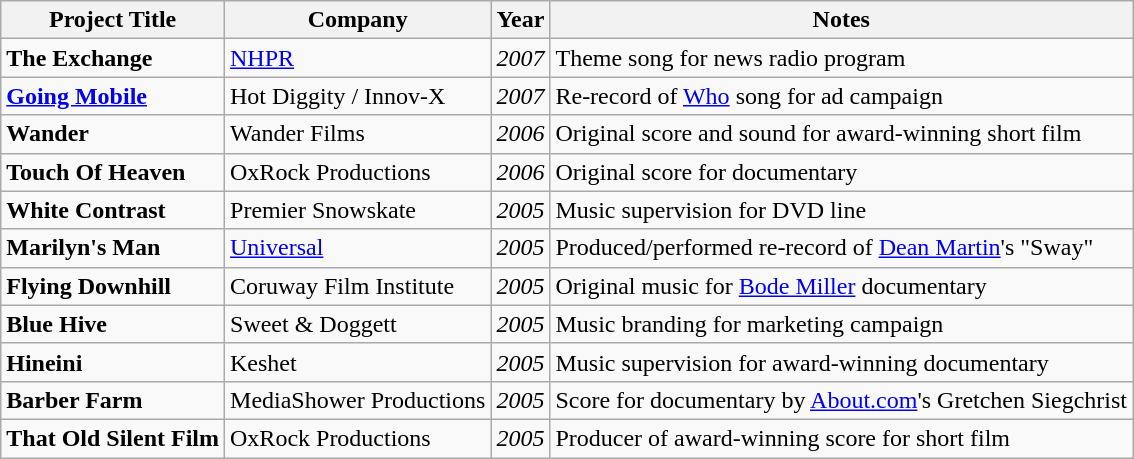<table class="wikitable sortable" border="1">
<tr>
<th><strong>Project Title</strong></th>
<th><strong>Company</strong></th>
<th><strong>Year</strong></th>
<th><strong>Notes</strong></th>
</tr>
<tr>
<td><strong>The Exchange</strong></td>
<td><a href='#'>NHPR</a></td>
<td><em>2007</em></td>
<td>Theme song for news radio program</td>
</tr>
<tr>
<td><strong><a href='#'>Going Mobile</a></strong></td>
<td>Hot Diggity / Innov-X</td>
<td><em>2007</em></td>
<td>Re-record of <a href='#'>Who</a> song for ad campaign</td>
</tr>
<tr>
<td><strong>Wander</strong></td>
<td>Wander Films</td>
<td><em>2006</em></td>
<td>Original score and sound for award-winning short film</td>
</tr>
<tr>
<td><strong>Touch Of Heaven</strong></td>
<td>OxRock Productions</td>
<td><em>2006</em></td>
<td>Original score for documentary</td>
</tr>
<tr>
<td><strong>White Contrast</strong></td>
<td>Premier Snowskate</td>
<td><em>2005</em></td>
<td>Music supervision for DVD line</td>
</tr>
<tr>
<td><strong>Marilyn's Man</strong></td>
<td><a href='#'>Universal</a></td>
<td><em>2005</em></td>
<td>Produced/performed re-record of <a href='#'>Dean Martin</a>'s "Sway"</td>
</tr>
<tr>
<td><strong>Flying Downhill</strong></td>
<td>Coruway Film Institute</td>
<td><em>2005</em></td>
<td>Original music for <a href='#'>Bode Miller</a> documentary</td>
</tr>
<tr>
<td><strong>Blue Hive</strong></td>
<td>Sweet & Doggett</td>
<td><em>2005</em></td>
<td>Music branding for marketing campaign</td>
</tr>
<tr>
<td><strong>Hineini</strong></td>
<td>Keshet</td>
<td><em>2005</em></td>
<td>Music supervision for award-winning documentary</td>
</tr>
<tr>
<td><strong>Barber Farm</strong></td>
<td>MediaShower Productions</td>
<td><em>2005</em></td>
<td>Score for documentary by <a href='#'>About.com</a>'s Gretchen Siegchrist</td>
</tr>
<tr>
<td><strong>That Old Silent Film</strong></td>
<td>OxRock Productions</td>
<td><em>2005</em></td>
<td>Producer of award-winning score for short film</td>
</tr>
</table>
